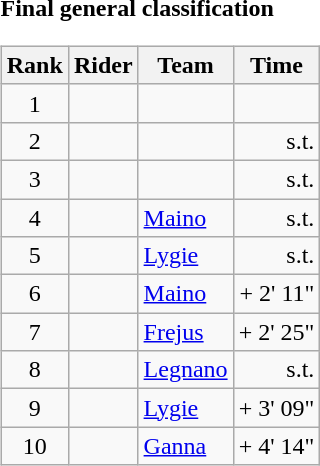<table>
<tr>
<td><strong>Final general classification</strong><br><table class="wikitable">
<tr>
<th scope="col">Rank</th>
<th scope="col">Rider</th>
<th scope="col">Team</th>
<th scope="col">Time</th>
</tr>
<tr>
<td style="text-align:center;">1</td>
<td></td>
<td></td>
<td style="text-align:right;"></td>
</tr>
<tr>
<td style="text-align:center;">2</td>
<td></td>
<td></td>
<td style="text-align:right;">s.t.</td>
</tr>
<tr>
<td style="text-align:center;">3</td>
<td></td>
<td></td>
<td style="text-align:right;">s.t.</td>
</tr>
<tr>
<td style="text-align:center;">4</td>
<td></td>
<td><a href='#'>Maino</a></td>
<td style="text-align:right;">s.t.</td>
</tr>
<tr>
<td style="text-align:center;">5</td>
<td></td>
<td><a href='#'>Lygie</a></td>
<td style="text-align:right;">s.t.</td>
</tr>
<tr>
<td style="text-align:center;">6</td>
<td></td>
<td><a href='#'>Maino</a></td>
<td style="text-align:right;">+ 2' 11"</td>
</tr>
<tr>
<td style="text-align:center;">7</td>
<td></td>
<td><a href='#'>Frejus</a></td>
<td style="text-align:right;">+ 2' 25"</td>
</tr>
<tr>
<td style="text-align:center;">8</td>
<td></td>
<td><a href='#'>Legnano</a></td>
<td style="text-align:right;">s.t.</td>
</tr>
<tr>
<td style="text-align:center;">9</td>
<td></td>
<td><a href='#'>Lygie</a></td>
<td style="text-align:right;">+ 3' 09"</td>
</tr>
<tr>
<td style="text-align:center;">10</td>
<td></td>
<td><a href='#'>Ganna</a></td>
<td style="text-align:right;">+ 4' 14"</td>
</tr>
</table>
</td>
</tr>
</table>
